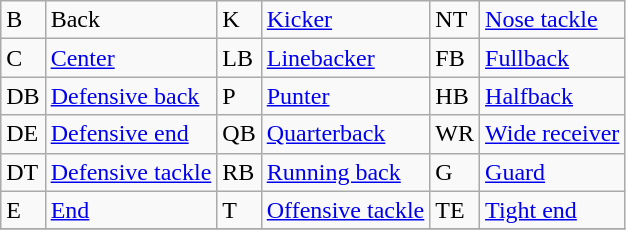<table class="wikitable">
<tr>
<td>B</td>
<td>Back</td>
<td>K</td>
<td><a href='#'>Kicker</a></td>
<td>NT</td>
<td><a href='#'>Nose tackle</a></td>
</tr>
<tr>
<td>C</td>
<td><a href='#'>Center</a></td>
<td>LB</td>
<td><a href='#'>Linebacker</a></td>
<td>FB</td>
<td><a href='#'>Fullback</a></td>
</tr>
<tr>
<td>DB</td>
<td><a href='#'>Defensive back</a></td>
<td>P</td>
<td><a href='#'>Punter</a></td>
<td>HB</td>
<td><a href='#'>Halfback</a></td>
</tr>
<tr>
<td>DE</td>
<td><a href='#'>Defensive end</a></td>
<td>QB</td>
<td><a href='#'>Quarterback</a></td>
<td>WR</td>
<td><a href='#'>Wide receiver</a></td>
</tr>
<tr>
<td>DT</td>
<td><a href='#'>Defensive tackle</a></td>
<td>RB</td>
<td><a href='#'>Running back</a></td>
<td>G</td>
<td><a href='#'>Guard</a></td>
</tr>
<tr>
<td>E</td>
<td><a href='#'>End</a></td>
<td>T</td>
<td><a href='#'>Offensive tackle</a></td>
<td>TE</td>
<td><a href='#'>Tight end</a></td>
</tr>
<tr>
</tr>
</table>
